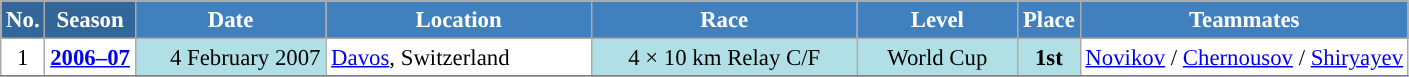<table class="wikitable sortable" style="font-size:95%; text-align:center; border:grey solid 1px; border-collapse:collapse; background:#ffffff;">
<tr style="background:#efefef;">
<th style="background-color:#369; color:white;">No.</th>
<th style="background-color:#369; color:white;">Season</th>
<th style="background-color:#4180be; color:white; width:120px;">Date</th>
<th style="background-color:#4180be; color:white; width:170px;">Location</th>
<th style="background-color:#4180be; color:white; width:170px;">Race</th>
<th style="background-color:#4180be; color:white; width:100px;">Level</th>
<th style="background-color:#4180be; color:white;">Place</th>
<th style="background-color:#4180be; color:white;">Teammates</th>
</tr>
<tr>
<td align=center>1</td>
<td rowspan=1 align=center><strong><a href='#'>2006–07</a></strong></td>
<td bgcolor="#BOEOE6" align=right>4 February 2007</td>
<td align=left> <a href='#'>Davos</a>, Switzerland</td>
<td bgcolor="#BOEOE6">4 × 10 km Relay C/F</td>
<td bgcolor="#BOEOE6">World Cup</td>
<td bgcolor="#BOEOE6"><strong>1st</strong></td>
<td><a href='#'>Novikov</a> / <a href='#'>Chernousov</a> / <a href='#'>Shiryayev</a></td>
</tr>
<tr>
</tr>
</table>
